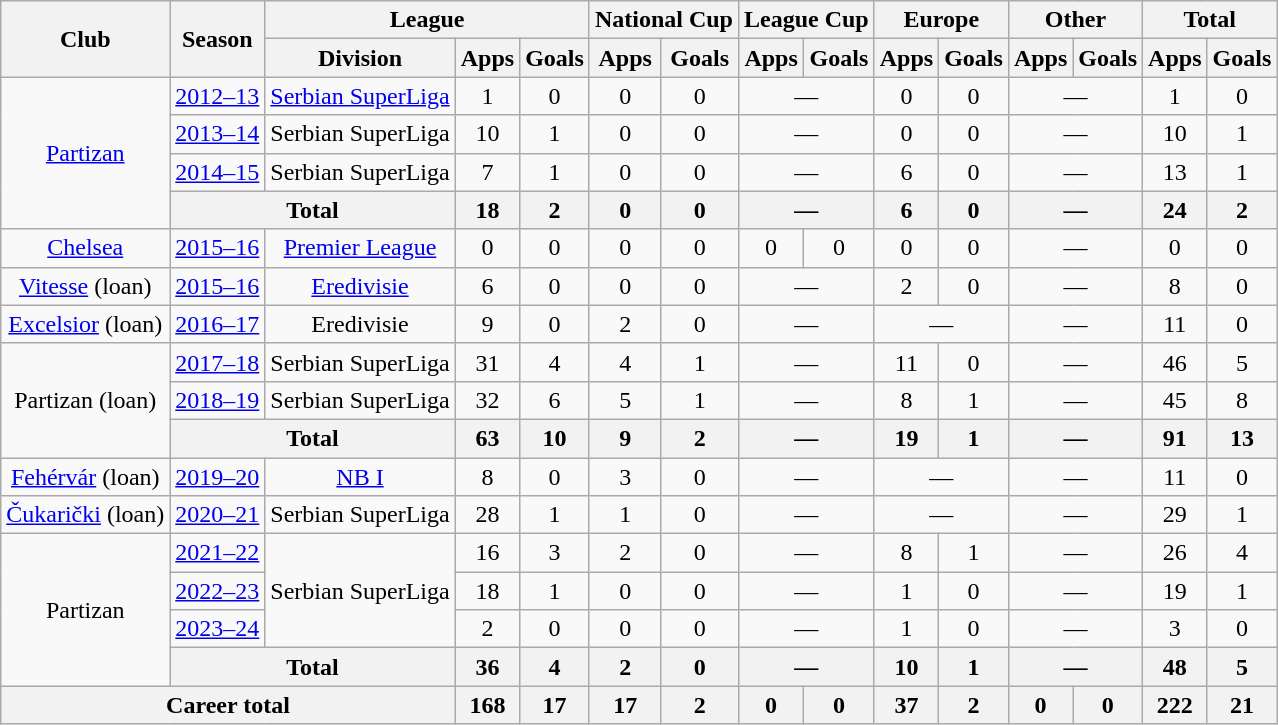<table class="wikitable" style="text-align: center;">
<tr>
<th rowspan="2">Club</th>
<th rowspan="2">Season</th>
<th colspan="3">League</th>
<th colspan="2">National Cup</th>
<th colspan="2">League Cup</th>
<th colspan="2">Europe</th>
<th colspan="2">Other</th>
<th colspan="2">Total</th>
</tr>
<tr>
<th>Division</th>
<th>Apps</th>
<th>Goals</th>
<th>Apps</th>
<th>Goals</th>
<th>Apps</th>
<th>Goals</th>
<th>Apps</th>
<th>Goals</th>
<th>Apps</th>
<th>Goals</th>
<th>Apps</th>
<th>Goals</th>
</tr>
<tr>
<td rowspan="4" valign="center"><a href='#'>Partizan</a></td>
<td><a href='#'>2012–13</a></td>
<td><a href='#'>Serbian SuperLiga</a></td>
<td>1</td>
<td>0</td>
<td>0</td>
<td>0</td>
<td colspan="2">—</td>
<td>0</td>
<td>0</td>
<td colspan="2">—</td>
<td>1</td>
<td>0</td>
</tr>
<tr>
<td><a href='#'>2013–14</a></td>
<td>Serbian SuperLiga</td>
<td>10</td>
<td>1</td>
<td>0</td>
<td>0</td>
<td colspan="2">—</td>
<td>0</td>
<td>0</td>
<td colspan="2">—</td>
<td>10</td>
<td>1</td>
</tr>
<tr>
<td><a href='#'>2014–15</a></td>
<td>Serbian SuperLiga</td>
<td>7</td>
<td>1</td>
<td>0</td>
<td>0</td>
<td colspan="2">—</td>
<td>6</td>
<td>0</td>
<td colspan="2">—</td>
<td>13</td>
<td>1</td>
</tr>
<tr>
<th colspan="2">Total</th>
<th>18</th>
<th>2</th>
<th>0</th>
<th>0</th>
<th colspan="2">—</th>
<th>6</th>
<th>0</th>
<th colspan="2">—</th>
<th>24</th>
<th>2</th>
</tr>
<tr>
<td rowspan="1" valign="center"><a href='#'>Chelsea</a></td>
<td><a href='#'>2015–16</a></td>
<td><a href='#'>Premier League</a></td>
<td>0</td>
<td>0</td>
<td>0</td>
<td>0</td>
<td>0</td>
<td>0</td>
<td>0</td>
<td>0</td>
<td colspan="2">—</td>
<td>0</td>
<td>0</td>
</tr>
<tr>
<td rowspan="1" valign="center"><a href='#'>Vitesse</a> (loan)</td>
<td><a href='#'>2015–16</a></td>
<td><a href='#'>Eredivisie</a></td>
<td>6</td>
<td>0</td>
<td>0</td>
<td>0</td>
<td colspan="2">—</td>
<td>2</td>
<td>0</td>
<td colspan="2">—</td>
<td>8</td>
<td>0</td>
</tr>
<tr>
<td rowspan="1" valign="center"><a href='#'>Excelsior</a> (loan)</td>
<td><a href='#'>2016–17</a></td>
<td>Eredivisie</td>
<td>9</td>
<td>0</td>
<td>2</td>
<td>0</td>
<td colspan="2">—</td>
<td colspan="2">—</td>
<td colspan="2">—</td>
<td>11</td>
<td>0</td>
</tr>
<tr>
<td rowspan="3" valign="center">Partizan (loan)</td>
<td><a href='#'>2017–18</a></td>
<td>Serbian SuperLiga</td>
<td>31</td>
<td>4</td>
<td>4</td>
<td>1</td>
<td colspan="2">—</td>
<td>11</td>
<td>0</td>
<td colspan="2">—</td>
<td>46</td>
<td>5</td>
</tr>
<tr>
<td><a href='#'>2018–19</a></td>
<td>Serbian SuperLiga</td>
<td>32</td>
<td>6</td>
<td>5</td>
<td>1</td>
<td colspan="2">—</td>
<td>8</td>
<td>1</td>
<td colspan="2">—</td>
<td>45</td>
<td>8</td>
</tr>
<tr>
<th colspan="2">Total</th>
<th>63</th>
<th>10</th>
<th>9</th>
<th>2</th>
<th colspan="2">—</th>
<th>19</th>
<th>1</th>
<th colspan="2">—</th>
<th>91</th>
<th>13</th>
</tr>
<tr>
<td rowspan="1" valign="center"><a href='#'>Fehérvár</a> (loan)</td>
<td><a href='#'>2019–20</a></td>
<td><a href='#'>NB I</a></td>
<td>8</td>
<td>0</td>
<td>3</td>
<td>0</td>
<td colspan="2">—</td>
<td colspan="2">—</td>
<td colspan="2">—</td>
<td>11</td>
<td>0</td>
</tr>
<tr>
<td rowspan="1" valign="center"><a href='#'>Čukarički</a> (loan)</td>
<td><a href='#'>2020–21</a></td>
<td>Serbian SuperLiga</td>
<td>28</td>
<td>1</td>
<td>1</td>
<td>0</td>
<td colspan="2">—</td>
<td colspan="2">—</td>
<td colspan="2">—</td>
<td>29</td>
<td>1</td>
</tr>
<tr>
<td rowspan="4" valign="center">Partizan</td>
<td><a href='#'>2021–22</a></td>
<td rowspan="3" valign="center">Serbian SuperLiga</td>
<td>16</td>
<td>3</td>
<td>2</td>
<td>0</td>
<td colspan="2">—</td>
<td>8</td>
<td>1</td>
<td colspan="2">—</td>
<td>26</td>
<td>4</td>
</tr>
<tr>
<td><a href='#'>2022–23</a></td>
<td>18</td>
<td>1</td>
<td>0</td>
<td>0</td>
<td colspan="2">—</td>
<td>1</td>
<td>0</td>
<td colspan="2">—</td>
<td>19</td>
<td>1</td>
</tr>
<tr>
<td><a href='#'>2023–24</a></td>
<td>2</td>
<td>0</td>
<td>0</td>
<td>0</td>
<td colspan="2">—</td>
<td>1</td>
<td>0</td>
<td colspan="2">—</td>
<td>3</td>
<td>0</td>
</tr>
<tr>
<th colspan="2">Total</th>
<th>36</th>
<th>4</th>
<th>2</th>
<th>0</th>
<th colspan="2">—</th>
<th>10</th>
<th>1</th>
<th colspan="2">—</th>
<th>48</th>
<th>5</th>
</tr>
<tr>
<th colspan="3">Career total</th>
<th>168</th>
<th>17</th>
<th>17</th>
<th>2</th>
<th>0</th>
<th>0</th>
<th>37</th>
<th>2</th>
<th>0</th>
<th>0</th>
<th>222</th>
<th>21</th>
</tr>
</table>
